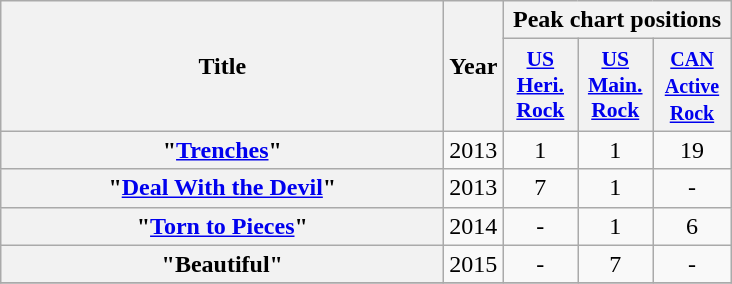<table class="wikitable plainrowheaders" style="text-align:center;">
<tr>
<th scope="col" rowspan="2" style="width:18em;">Title</th>
<th scope="col" rowspan="2">Year</th>
<th scope="col" colspan="3">Peak chart positions</th>
</tr>
<tr>
<th scope="col" style="width:3em;font-size:90%;"><a href='#'>US<br>Heri. Rock</a><br></th>
<th scope="col" style="width:3em;font-size:90%;"><a href='#'>US<br>Main. Rock</a><br></th>
<th width="45"><small><a href='#'>CAN<br>Active Rock</a></small></th>
</tr>
<tr>
<th scope="row">"<a href='#'>Trenches</a>"</th>
<td>2013</td>
<td>1</td>
<td>1</td>
<td>19</td>
</tr>
<tr>
<th scope="row">"<a href='#'>Deal With the Devil</a>"</th>
<td>2013</td>
<td>7</td>
<td>1</td>
<td>-</td>
</tr>
<tr>
<th scope="row">"<a href='#'>Torn to Pieces</a>"</th>
<td>2014</td>
<td>-</td>
<td>1</td>
<td>6</td>
</tr>
<tr>
<th scope="row">"Beautiful"</th>
<td>2015</td>
<td>-</td>
<td>7</td>
<td>-</td>
</tr>
<tr>
</tr>
</table>
